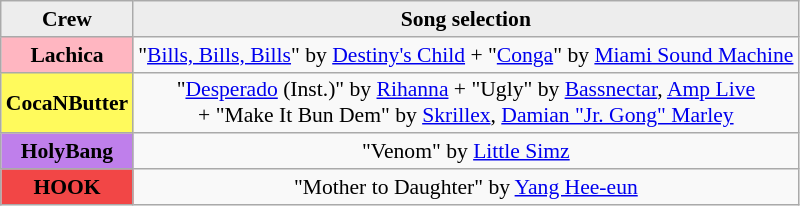<table class="wikitable sortable" style="text-align:center; font-size:90%">
<tr>
<th style="background:#EDEDED">Crew</th>
<th style="background:#EDEDED">Song selection</th>
</tr>
<tr>
<td style="background:#FFB6C1"><strong>Lachica</strong></td>
<td>"<a href='#'>Bills, Bills, Bills</a>" by <a href='#'>Destiny's Child</a> + "<a href='#'>Conga</a>" by <a href='#'>Miami Sound Machine</a></td>
</tr>
<tr>
<td style="background:#FFFA5C"><strong>CocaNButter</strong></td>
<td>"<a href='#'>Desperado</a> (Inst.)" by <a href='#'>Rihanna</a> + "Ugly" by <a href='#'>Bassnectar</a>, <a href='#'>Amp Live</a> <br> + "Make It Bun Dem" by <a href='#'>Skrillex</a>, <a href='#'>Damian "Jr. Gong" Marley</a></td>
</tr>
<tr>
<td style="background:#BF7FEB"><strong>HolyBang</strong></td>
<td>"Venom" by <a href='#'>Little Simz</a></td>
</tr>
<tr>
<td style="background:#F24646"><strong>HOOK</strong></td>
<td>"Mother to Daughter" by <a href='#'>Yang Hee-eun</a></td>
</tr>
</table>
